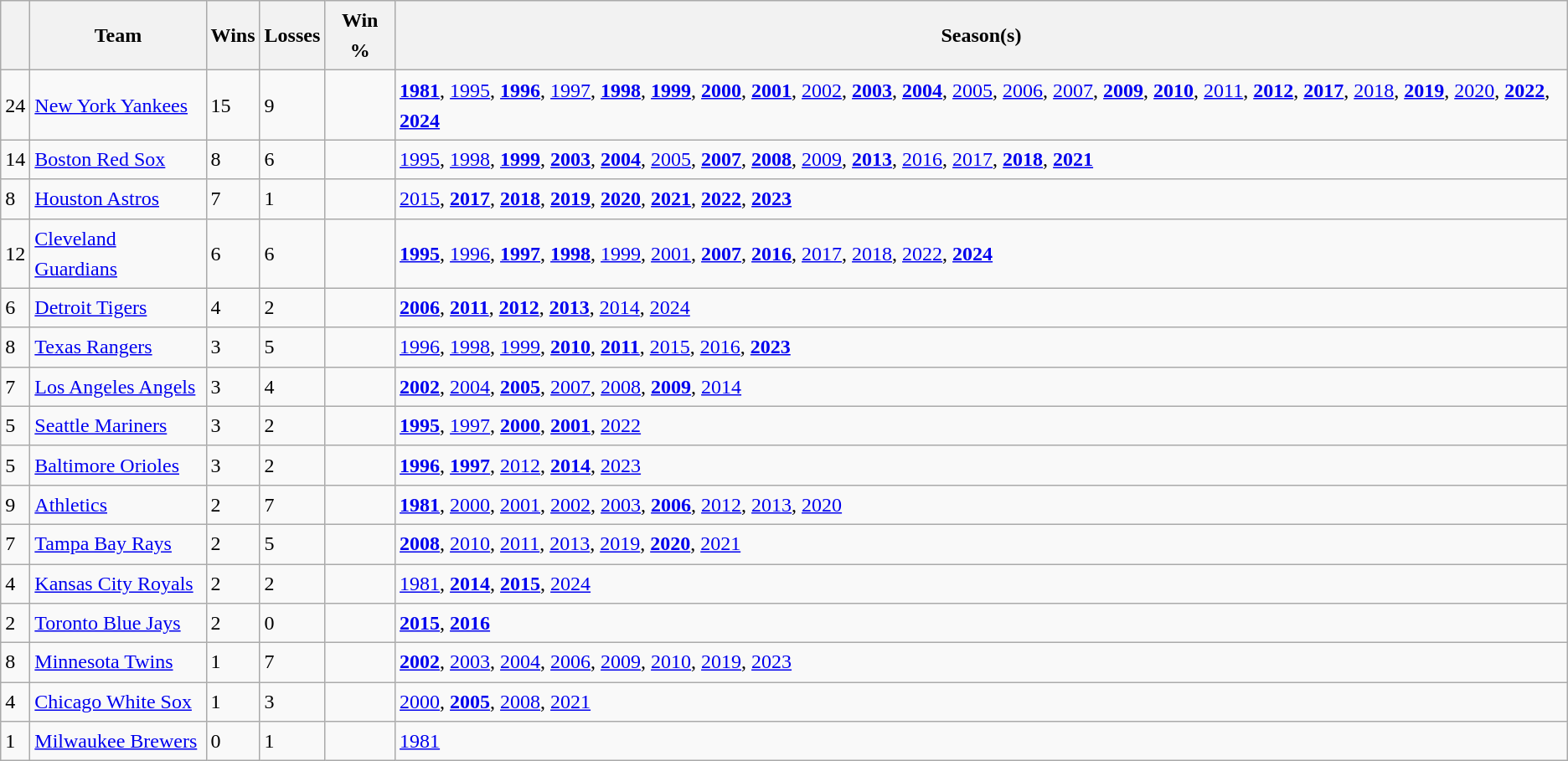<table class="wikitable sortable plainrowheaders" style="font-size:1.00em; line-height:1.5em;">
<tr>
<th scope="col"></th>
<th scope="col">Team</th>
<th scope="col">Wins</th>
<th scope="col">Losses</th>
<th scope="col">Win %</th>
<th scope="col" class="unsortable">Season(s)</th>
</tr>
<tr>
<td>24</td>
<td style="text-align:left;"><a href='#'>New York Yankees</a></td>
<td>15</td>
<td>9</td>
<td></td>
<td align="left"><strong><a href='#'>1981</a></strong>, <a href='#'>1995</a>, <strong><a href='#'>1996</a></strong>, <a href='#'>1997</a>, <strong><a href='#'>1998</a></strong>, <strong><a href='#'>1999</a></strong>, <strong><a href='#'>2000</a></strong>, <strong><a href='#'>2001</a></strong>, <a href='#'>2002</a>, <strong><a href='#'>2003</a></strong>, <strong><a href='#'>2004</a></strong>, <a href='#'>2005</a>, <a href='#'>2006</a>, <a href='#'>2007</a>, <strong><a href='#'>2009</a></strong>, <strong><a href='#'>2010</a></strong>, <a href='#'>2011</a>, <strong><a href='#'>2012</a></strong>, <strong><a href='#'>2017</a></strong>, <a href='#'>2018</a>, <strong><a href='#'>2019</a></strong>, <a href='#'>2020</a>, <strong><a href='#'>2022</a></strong>, <strong><a href='#'>2024</a></strong></td>
</tr>
<tr>
<td>14</td>
<td style="text-align:left;"><a href='#'>Boston Red Sox</a></td>
<td>8</td>
<td>6</td>
<td></td>
<td align="left"><a href='#'>1995</a>, <a href='#'>1998</a>, <strong><a href='#'>1999</a></strong>, <strong><a href='#'>2003</a></strong>, <strong><a href='#'>2004</a></strong>, <a href='#'>2005</a>, <strong><a href='#'>2007</a></strong>, <strong><a href='#'>2008</a></strong>, <a href='#'>2009</a>, <strong><a href='#'>2013</a></strong>, <a href='#'>2016</a>, <a href='#'>2017</a>, <strong><a href='#'>2018</a></strong>, <strong><a href='#'>2021</a></strong></td>
</tr>
<tr>
<td>8</td>
<td style="text-align:left;"><a href='#'>Houston Astros</a></td>
<td>7</td>
<td>1</td>
<td></td>
<td align="left"><a href='#'>2015</a>, <strong><a href='#'>2017</a></strong>, <strong><a href='#'>2018</a></strong>, <strong><a href='#'>2019</a></strong>, <strong><a href='#'>2020</a></strong>, <strong><a href='#'>2021</a></strong>, <strong><a href='#'>2022</a></strong>, <strong><a href='#'>2023</a></strong></td>
</tr>
<tr>
<td>12</td>
<td style="text-align:left;"><a href='#'>Cleveland Guardians</a></td>
<td>6</td>
<td>6</td>
<td></td>
<td align="left"><strong><a href='#'>1995</a></strong>, <a href='#'>1996</a>, <strong><a href='#'>1997</a></strong>, <strong><a href='#'>1998</a></strong>, <a href='#'>1999</a>, <a href='#'>2001</a>, <strong><a href='#'>2007</a></strong>, <strong><a href='#'>2016</a></strong>, <a href='#'>2017</a>, <a href='#'>2018</a>, <a href='#'>2022</a>, <strong><a href='#'>2024</a></strong></td>
</tr>
<tr>
<td>6</td>
<td style="text-align:left;"><a href='#'>Detroit Tigers</a></td>
<td>4</td>
<td>2</td>
<td></td>
<td align="left"><strong><a href='#'>2006</a></strong>, <strong><a href='#'>2011</a></strong>, <strong><a href='#'>2012</a></strong>, <strong><a href='#'>2013</a></strong>, <a href='#'>2014</a>, <a href='#'>2024</a></td>
</tr>
<tr>
<td>8</td>
<td style="text-align:left;"><a href='#'>Texas Rangers</a></td>
<td>3</td>
<td>5</td>
<td></td>
<td align="left"><a href='#'>1996</a>, <a href='#'>1998</a>, <a href='#'>1999</a>, <strong><a href='#'>2010</a></strong>, <strong><a href='#'>2011</a></strong>, <a href='#'>2015</a>, <a href='#'>2016</a>, <strong><a href='#'>2023</a></strong></td>
</tr>
<tr>
<td>7</td>
<td style="text-align:left;"><a href='#'>Los Angeles Angels</a></td>
<td>3</td>
<td>4</td>
<td></td>
<td align="left"><strong><a href='#'>2002</a></strong>, <a href='#'>2004</a>, <strong><a href='#'>2005</a></strong>, <a href='#'>2007</a>, <a href='#'>2008</a>, <strong><a href='#'>2009</a></strong>, <a href='#'>2014</a></td>
</tr>
<tr>
<td>5</td>
<td style="text-align:left;"><a href='#'>Seattle Mariners</a></td>
<td>3</td>
<td>2</td>
<td></td>
<td align="left"><strong><a href='#'>1995</a></strong>, <a href='#'>1997</a>, <strong><a href='#'>2000</a></strong>, <strong><a href='#'>2001</a></strong>, <a href='#'>2022</a></td>
</tr>
<tr>
<td>5</td>
<td style="text-align:left;"><a href='#'>Baltimore Orioles</a></td>
<td>3</td>
<td>2</td>
<td></td>
<td align="left"><strong><a href='#'>1996</a></strong>, <strong><a href='#'>1997</a></strong>, <a href='#'>2012</a>, <strong><a href='#'>2014</a></strong>, <a href='#'>2023</a></td>
</tr>
<tr>
<td>9</td>
<td style="text-align:left;"><a href='#'>Athletics</a></td>
<td>2</td>
<td>7</td>
<td></td>
<td align="left"><strong><a href='#'>1981</a></strong>, <a href='#'>2000</a>, <a href='#'>2001</a>, <a href='#'>2002</a>, <a href='#'>2003</a>, <strong><a href='#'>2006</a></strong>, <a href='#'>2012</a>, <a href='#'>2013</a>, <a href='#'>2020</a></td>
</tr>
<tr>
<td>7</td>
<td style="text-align:left;"><a href='#'>Tampa Bay Rays</a></td>
<td>2</td>
<td>5</td>
<td></td>
<td align="left"><strong><a href='#'>2008</a></strong>, <a href='#'>2010</a>, <a href='#'>2011</a>, <a href='#'>2013</a>, <a href='#'>2019</a>, <strong><a href='#'>2020</a></strong>, <a href='#'>2021</a></td>
</tr>
<tr>
<td>4</td>
<td style="text-align:left;"><a href='#'>Kansas City Royals</a></td>
<td>2</td>
<td>2</td>
<td></td>
<td align="left"><a href='#'>1981</a>, <strong><a href='#'>2014</a></strong>, <strong><a href='#'>2015</a></strong>, <a href='#'>2024</a></td>
</tr>
<tr>
<td>2</td>
<td style="text-align:left;"><a href='#'>Toronto Blue Jays</a></td>
<td>2</td>
<td>0</td>
<td></td>
<td align="left"><strong><a href='#'>2015</a></strong>, <strong><a href='#'>2016</a></strong></td>
</tr>
<tr>
<td>8</td>
<td style="text-align:left;"><a href='#'>Minnesota Twins</a></td>
<td>1</td>
<td>7</td>
<td></td>
<td align="left"><strong><a href='#'>2002</a></strong>, <a href='#'>2003</a>, <a href='#'>2004</a>, <a href='#'>2006</a>, <a href='#'>2009</a>, <a href='#'>2010</a>, <a href='#'>2019</a>, <a href='#'>2023</a></td>
</tr>
<tr>
<td>4</td>
<td style="text-align:left;"><a href='#'>Chicago White Sox</a></td>
<td>1</td>
<td>3</td>
<td></td>
<td align="left"><a href='#'>2000</a>, <strong><a href='#'>2005</a></strong>, <a href='#'>2008</a>, <a href='#'>2021</a></td>
</tr>
<tr>
<td>1</td>
<td style="text-align:left;"><a href='#'>Milwaukee Brewers</a></td>
<td>0</td>
<td>1</td>
<td></td>
<td align="left"><a href='#'>1981</a></td>
</tr>
</table>
